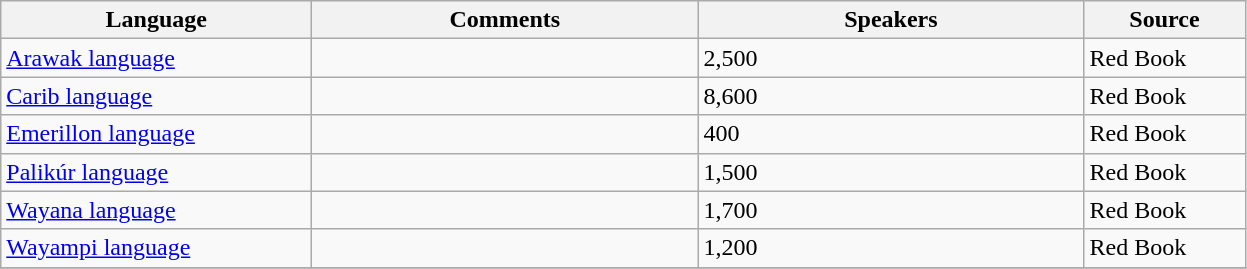<table class="wikitable">
<tr>
<th width=200pt>Language</th>
<th width=250pt>Comments</th>
<th width=250pt>Speakers</th>
<th width=100pt>Source</th>
</tr>
<tr>
<td><a href='#'>Arawak language</a></td>
<td></td>
<td>2,500</td>
<td>Red Book</td>
</tr>
<tr>
<td><a href='#'>Carib language</a></td>
<td></td>
<td>8,600</td>
<td>Red Book</td>
</tr>
<tr>
<td><a href='#'>Emerillon language</a></td>
<td></td>
<td>400</td>
<td>Red Book</td>
</tr>
<tr>
<td><a href='#'>Palikúr language</a></td>
<td></td>
<td>1,500</td>
<td>Red Book</td>
</tr>
<tr>
<td><a href='#'>Wayana language</a></td>
<td></td>
<td>1,700</td>
<td>Red Book</td>
</tr>
<tr>
<td><a href='#'>Wayampi language</a></td>
<td></td>
<td>1,200</td>
<td>Red Book</td>
</tr>
<tr>
</tr>
</table>
